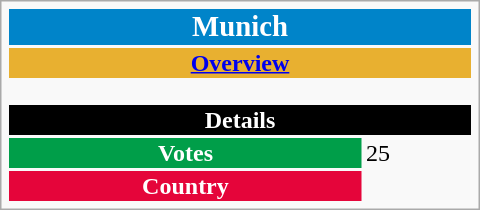<table class="infobox" style="width: 20em;">
<tr>
<th colspan="2"  style="text-align:center; background:#0084c9; color:#fff;"><big>Munich</big></th>
</tr>
<tr>
<td colspan="2" style="background:#e8b030; text-align: center;"><strong><a href='#'>Overview</a></strong></td>
</tr>
<tr>
<td colspan="2"  style="text-align:center; font-size:85%; padding:0.5em;"></td>
</tr>
<tr>
<th colspan="2"  style="text-align:center; background:#000; color:#fff;">Details</th>
</tr>
<tr>
<th style="text-align:center; background:#009e49; color:#fff;">Votes</th>
<td valign="top">25</td>
</tr>
<tr>
<th style="text-align:center; background:#e5053a; color:#fff;">Country</th>
<td valign="top"></td>
</tr>
</table>
